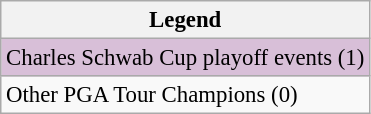<table class="wikitable" style="font-size:95%;">
<tr>
<th>Legend</th>
</tr>
<tr style="background:thistle">
<td>Charles Schwab Cup playoff events (1)</td>
</tr>
<tr>
<td>Other PGA Tour Champions (0)</td>
</tr>
</table>
